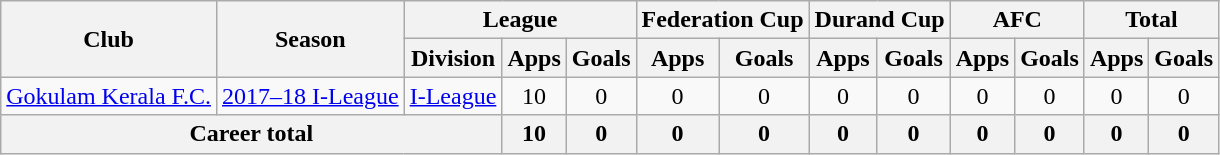<table class="wikitable" style="text-align: center;">
<tr>
<th rowspan="2">Club</th>
<th rowspan="2">Season</th>
<th colspan="3">League</th>
<th colspan="2">Federation Cup</th>
<th colspan="2">Durand Cup</th>
<th colspan="2">AFC</th>
<th colspan="2">Total</th>
</tr>
<tr>
<th>Division</th>
<th>Apps</th>
<th>Goals</th>
<th>Apps</th>
<th>Goals</th>
<th>Apps</th>
<th>Goals</th>
<th>Apps</th>
<th>Goals</th>
<th>Apps</th>
<th>Goals</th>
</tr>
<tr>
<td rowspan="1"><a href='#'>Gokulam Kerala F.C.</a></td>
<td><a href='#'>2017–18 I-League</a></td>
<td><a href='#'>I-League</a></td>
<td>10</td>
<td>0</td>
<td>0</td>
<td>0</td>
<td>0</td>
<td>0</td>
<td>0</td>
<td>0</td>
<td>0</td>
<td>0</td>
</tr>
<tr>
<th colspan="3">Career total</th>
<th>10</th>
<th>0</th>
<th>0</th>
<th>0</th>
<th>0</th>
<th>0</th>
<th>0</th>
<th>0</th>
<th>0</th>
<th>0</th>
</tr>
</table>
